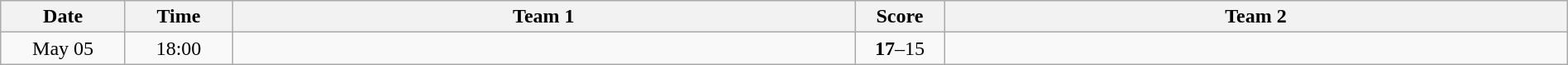<table class="wikitable" width="100%">
<tr>
<th style="width:7%">Date</th>
<th style="width:6%">Time</th>
<th style="width:35%">Team 1</th>
<th style="width:5%">Score</th>
<th style="width:35%">Team 2</th>
</tr>
<tr>
<td style="text-align:center">May 05</td>
<td style="text-align:center">18:00</td>
<td style="text-align:right"><strong></strong></td>
<td style="text-align:center"><strong>17</strong>–15</td>
<td style="text-align:left"></td>
</tr>
</table>
